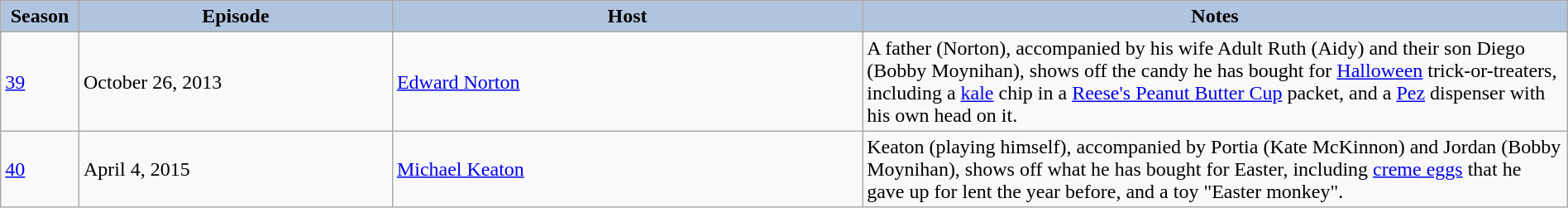<table class="wikitable" style="width:100%;">
<tr>
<th style="background:#B0C4DE;" width="5%">Season</th>
<th style="background:#B0C4DE;" width="20%">Episode</th>
<th style="background:#B0C4DE;" width="30%">Host</th>
<th style="background:#B0C4DE;" width="45%">Notes</th>
</tr>
<tr>
<td><a href='#'>39</a></td>
<td>October 26, 2013</td>
<td><a href='#'>Edward Norton</a></td>
<td>A father (Norton), accompanied by his wife Adult Ruth (Aidy) and their son Diego (Bobby Moynihan), shows off the candy he has bought for <a href='#'>Halloween</a> trick-or-treaters, including a <a href='#'>kale</a> chip in a <a href='#'>Reese's Peanut Butter Cup</a> packet, and a <a href='#'>Pez</a> dispenser with his own head on it.</td>
</tr>
<tr>
<td><a href='#'>40</a></td>
<td>April 4, 2015</td>
<td><a href='#'>Michael Keaton</a></td>
<td>Keaton (playing himself), accompanied by Portia (Kate McKinnon) and Jordan (Bobby Moynihan), shows off what he has bought for Easter, including <a href='#'>creme eggs</a> that he gave up for lent the year before, and a toy "Easter monkey".</td>
</tr>
</table>
